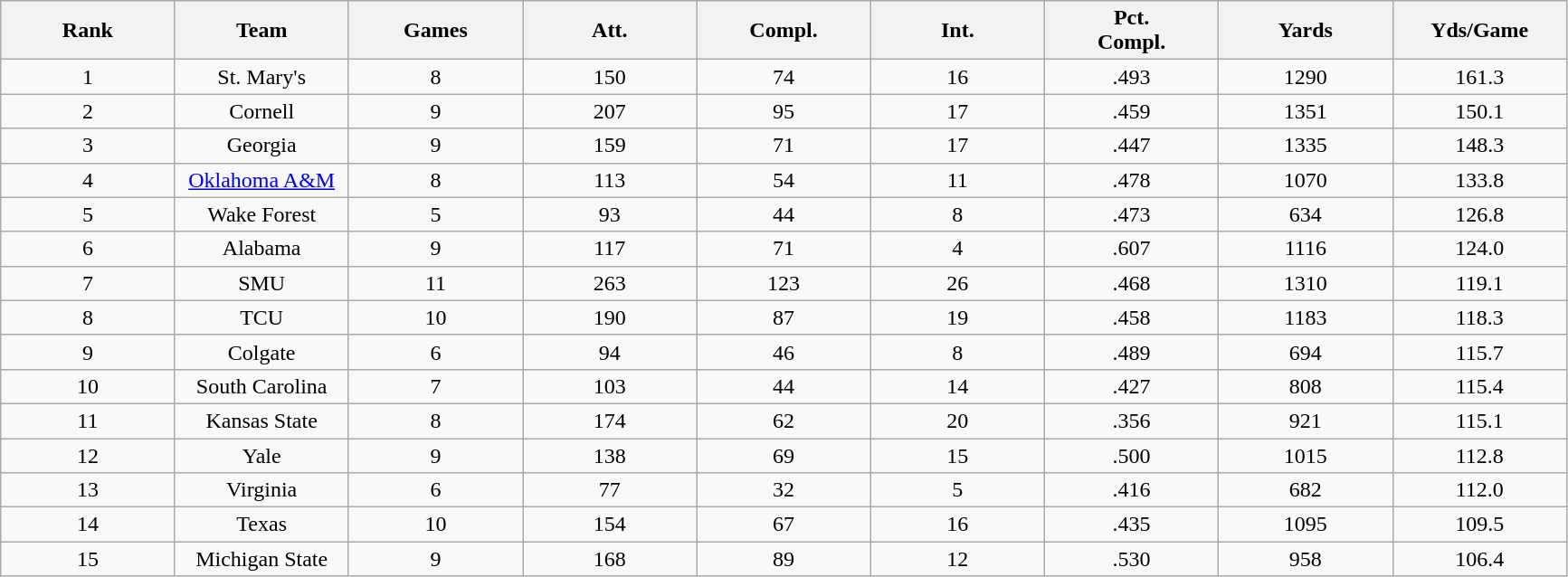<table class="wikitable sortable">
<tr>
<th bgcolor="#DDDDFF" width="10%">Rank</th>
<th bgcolor="#DDDDFF" width="10%">Team</th>
<th bgcolor="#DDDDFF" width="10%">Games</th>
<th bgcolor="#DDDDFF" width="10%">Att.</th>
<th bgcolor="#DDDDFF" width="10%">Compl.</th>
<th bgcolor="#DDDDFF" width="10%">Int.</th>
<th bgcolor="#DDDDFF" width="10%">Pct.<br>Compl.</th>
<th bgcolor="#DDDDFF" width="10%">Yards</th>
<th bgcolor="#DDDDFF" width="10%">Yds/Game</th>
</tr>
<tr align="center">
<td>1</td>
<td>St. Mary's</td>
<td>8</td>
<td>150</td>
<td>74</td>
<td>16</td>
<td>.493</td>
<td>1290</td>
<td>161.3</td>
</tr>
<tr align="center">
<td>2</td>
<td>Cornell</td>
<td>9</td>
<td>207</td>
<td>95</td>
<td>17</td>
<td>.459</td>
<td>1351</td>
<td>150.1</td>
</tr>
<tr align="center">
<td>3</td>
<td>Georgia</td>
<td>9</td>
<td>159</td>
<td>71</td>
<td>17</td>
<td>.447</td>
<td>1335</td>
<td>148.3</td>
</tr>
<tr align="center">
<td>4</td>
<td><a href='#'>Oklahoma A&M</a></td>
<td>8</td>
<td>113</td>
<td>54</td>
<td>11</td>
<td>.478</td>
<td>1070</td>
<td>133.8</td>
</tr>
<tr align="center">
<td>5</td>
<td>Wake Forest</td>
<td>5</td>
<td>93</td>
<td>44</td>
<td>8</td>
<td>.473</td>
<td>634</td>
<td>126.8</td>
</tr>
<tr align="center">
<td>6</td>
<td>Alabama</td>
<td>9</td>
<td>117</td>
<td>71</td>
<td>4</td>
<td>.607</td>
<td>1116</td>
<td>124.0</td>
</tr>
<tr align="center">
<td>7</td>
<td>SMU</td>
<td>11</td>
<td>263</td>
<td>123</td>
<td>26</td>
<td>.468</td>
<td>1310</td>
<td>119.1</td>
</tr>
<tr align="center">
<td>8</td>
<td>TCU</td>
<td>10</td>
<td>190</td>
<td>87</td>
<td>19</td>
<td>.458</td>
<td>1183</td>
<td>118.3</td>
</tr>
<tr align="center">
<td>9</td>
<td>Colgate</td>
<td>6</td>
<td>94</td>
<td>46</td>
<td>8</td>
<td>.489</td>
<td>694</td>
<td>115.7</td>
</tr>
<tr align="center">
<td>10</td>
<td>South Carolina</td>
<td>7</td>
<td>103</td>
<td>44</td>
<td>14</td>
<td>.427</td>
<td>808</td>
<td>115.4</td>
</tr>
<tr align="center">
<td>11</td>
<td>Kansas State</td>
<td>8</td>
<td>174</td>
<td>62</td>
<td>20</td>
<td>.356</td>
<td>921</td>
<td>115.1</td>
</tr>
<tr align="center">
<td>12</td>
<td>Yale</td>
<td>9</td>
<td>138</td>
<td>69</td>
<td>15</td>
<td>.500</td>
<td>1015</td>
<td>112.8</td>
</tr>
<tr align="center">
<td>13</td>
<td>Virginia</td>
<td>6</td>
<td>77</td>
<td>32</td>
<td>5</td>
<td>.416</td>
<td>682</td>
<td>112.0</td>
</tr>
<tr align="center">
<td>14</td>
<td>Texas</td>
<td>10</td>
<td>154</td>
<td>67</td>
<td>16</td>
<td>.435</td>
<td>1095</td>
<td>109.5</td>
</tr>
<tr align="center">
<td>15</td>
<td>Michigan State</td>
<td>9</td>
<td>168</td>
<td>89</td>
<td>12</td>
<td>.530</td>
<td>958</td>
<td>106.4</td>
</tr>
</table>
